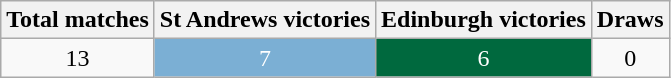<table class="wikitable">
<tr>
<th>Total matches</th>
<th>St Andrews victories</th>
<th>Edinburgh victories</th>
<th>Draws</th>
</tr>
<tr style="text-align:center;">
<td style="color:#000;">13</td>
<td style="background:#7BAFD4; color:white;">7</td>
<td style="background:#00693E; color:white">6</td>
<td style="color:#000;">0</td>
</tr>
</table>
